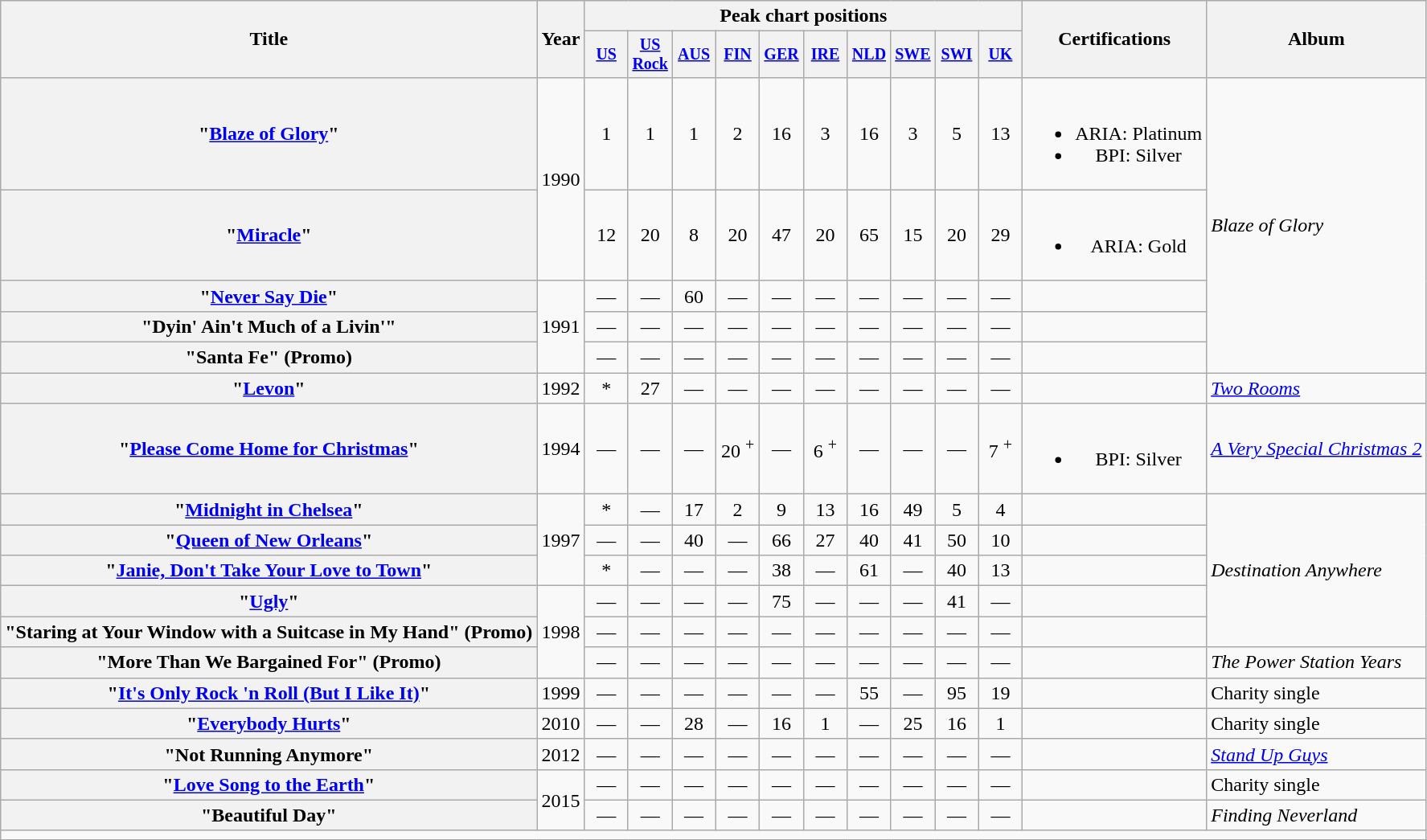<table class="wikitable plainrowheaders" style="text-align:center;">
<tr>
<th rowspan="2">Title</th>
<th rowspan="2">Year</th>
<th colspan="10">Peak chart positions</th>
<th rowspan="2">Certifications</th>
<th rowspan="2">Album</th>
</tr>
<tr style="font-size:smaller;">
<th style="width:30px;"><a href='#'>US</a><br></th>
<th style="width:30px;"><a href='#'>US Rock</a><br></th>
<th style="width:30px;"><a href='#'>AUS</a><br></th>
<th style="width:30px;"><a href='#'>FIN</a><br></th>
<th style="width:30px;"><a href='#'>GER</a><br></th>
<th style="width:30px;"><a href='#'>IRE</a><br></th>
<th style="width:30px;"><a href='#'>NLD</a><br></th>
<th style="width:30px;"><a href='#'>SWE</a><br></th>
<th style="width:30px;"><a href='#'>SWI</a><br></th>
<th style="width:30px;"><a href='#'>UK</a><br></th>
</tr>
<tr>
<th scope="row">"<a href='#'>Blaze of Glory</a>"</th>
<td rowspan="2">1990</td>
<td>1</td>
<td>1</td>
<td>1</td>
<td>2</td>
<td>16</td>
<td>3</td>
<td>16</td>
<td>3</td>
<td>5</td>
<td>13</td>
<td><br><ul><li>ARIA: Platinum</li><li>BPI: Silver</li></ul></td>
<td style="text-align:left;" rowspan="5"><em>Blaze of Glory</em></td>
</tr>
<tr>
<th scope="row">"<a href='#'>Miracle</a>"</th>
<td>12</td>
<td>20</td>
<td>8</td>
<td>20</td>
<td>47</td>
<td>20</td>
<td>65</td>
<td>15</td>
<td>20</td>
<td>29</td>
<td><br><ul><li>ARIA: Gold</li></ul></td>
</tr>
<tr>
<th scope="row">"<a href='#'>Never Say Die</a>"</th>
<td rowspan="3">1991</td>
<td>—</td>
<td>—</td>
<td>60</td>
<td>—</td>
<td>—</td>
<td>—</td>
<td>—</td>
<td>—</td>
<td>—</td>
<td>—</td>
<td></td>
</tr>
<tr>
<th scope="row">"Dyin' Ain't Much of a Livin'" </th>
<td>—</td>
<td>—</td>
<td>—</td>
<td>—</td>
<td>—</td>
<td>—</td>
<td>—</td>
<td>—</td>
<td>—</td>
<td>—</td>
<td></td>
</tr>
<tr>
<th scope="row">"Santa Fe" (Promo)</th>
<td>—</td>
<td>—</td>
<td>—</td>
<td>—</td>
<td>—</td>
<td>—</td>
<td>—</td>
<td>—</td>
<td>—</td>
<td>—</td>
<td></td>
</tr>
<tr>
<th scope="row">"<a href='#'>Levon</a>"</th>
<td>1992</td>
<td>*</td>
<td>27</td>
<td>—</td>
<td>—</td>
<td>—</td>
<td>—</td>
<td>—</td>
<td>—</td>
<td>—</td>
<td>—</td>
<td></td>
<td style="text-align:left;"><em><a href='#'>Two Rooms</a></em></td>
</tr>
<tr>
<th scope="row">"<a href='#'>Please Come Home for Christmas</a>"</th>
<td>1994</td>
<td>—</td>
<td>—</td>
<td>—</td>
<td>20 <sup>+</sup></td>
<td>—</td>
<td>6 <sup>+</sup></td>
<td>—</td>
<td>—</td>
<td>—</td>
<td>7 <sup>+</sup></td>
<td><br><ul><li>BPI: Silver</li></ul></td>
<td style="text-align:left;"><em><a href='#'>A Very Special Christmas 2</a></em></td>
</tr>
<tr>
<th scope="row">"<a href='#'>Midnight in Chelsea</a>"</th>
<td rowspan="3">1997</td>
<td>*</td>
<td>—</td>
<td>17</td>
<td>2</td>
<td>9</td>
<td>13</td>
<td>16</td>
<td>49</td>
<td>5</td>
<td>4</td>
<td></td>
<td style="text-align:left;" rowspan="5"><em>Destination Anywhere</em></td>
</tr>
<tr>
<th scope="row">"<a href='#'>Queen of New Orleans</a>"</th>
<td>—</td>
<td>—</td>
<td>40</td>
<td>—</td>
<td>66</td>
<td>27</td>
<td>40</td>
<td>41</td>
<td>50</td>
<td>10</td>
<td></td>
</tr>
<tr>
<th scope="row">"<a href='#'>Janie, Don't Take Your Love to Town</a>"</th>
<td>*</td>
<td>—</td>
<td>—</td>
<td>—</td>
<td>38</td>
<td>—</td>
<td>61</td>
<td>—</td>
<td>40</td>
<td>13</td>
<td></td>
</tr>
<tr>
<th scope="row">"<a href='#'>Ugly</a>"</th>
<td rowspan="3">1998</td>
<td>—</td>
<td>—</td>
<td>—</td>
<td>—</td>
<td>75</td>
<td>—</td>
<td>—</td>
<td>—</td>
<td>41</td>
<td>—</td>
<td></td>
</tr>
<tr>
<th scope="row">"Staring at Your Window with a Suitcase in My Hand" (Promo)</th>
<td>—</td>
<td>—</td>
<td>—</td>
<td>—</td>
<td>—</td>
<td>—</td>
<td>—</td>
<td>—</td>
<td>—</td>
<td>—</td>
<td></td>
</tr>
<tr>
<th scope="row">"More Than We Bargained For" (Promo)</th>
<td>—</td>
<td>—</td>
<td>—</td>
<td>—</td>
<td>—</td>
<td>—</td>
<td>—</td>
<td>—</td>
<td>—</td>
<td>—</td>
<td></td>
<td style="text-align:left;" rowspan="1"><em>The Power Station Years</em></td>
</tr>
<tr>
<th scope="row">"<a href='#'>It's Only Rock 'n Roll (But I Like It)</a>" </th>
<td>1999</td>
<td>—</td>
<td>—</td>
<td>—</td>
<td>—</td>
<td>—</td>
<td>—</td>
<td>55</td>
<td>—</td>
<td>95</td>
<td>19</td>
<td></td>
<td style="text-align:left;">Charity single</td>
</tr>
<tr>
<th scope="row">"<a href='#'>Everybody Hurts</a>" </th>
<td>2010</td>
<td>—</td>
<td>—</td>
<td>28</td>
<td>—</td>
<td>16</td>
<td>1</td>
<td>—</td>
<td>25</td>
<td>16</td>
<td>1</td>
<td></td>
<td style="text-align:left;">Charity single</td>
</tr>
<tr>
<th scope="row">"Not Running Anymore"</th>
<td>2012</td>
<td>—</td>
<td>—</td>
<td>—</td>
<td>—</td>
<td>—</td>
<td>—</td>
<td>—</td>
<td>—</td>
<td>—</td>
<td>—</td>
<td></td>
<td style="text-align:left;"><em><a href='#'>Stand Up Guys</a></em></td>
</tr>
<tr>
<th scope="row">"<a href='#'>Love Song to the Earth</a>" </th>
<td rowspan="2">2015</td>
<td>—</td>
<td>—</td>
<td>—</td>
<td>—</td>
<td>—</td>
<td>—</td>
<td>—</td>
<td>—</td>
<td>—</td>
<td>—</td>
<td></td>
<td style="text-align:left;">Charity single</td>
</tr>
<tr>
<th scope="row">"Beautiful Day"</th>
<td>—</td>
<td>—</td>
<td>—</td>
<td>—</td>
<td>—</td>
<td>—</td>
<td>—</td>
<td>—</td>
<td>—</td>
<td>—</td>
<td></td>
<td style="text-align:left;"><em>Finding Neverland</em></td>
</tr>
<tr>
<td style="text-align:center;" colspan="16"></td>
</tr>
</table>
